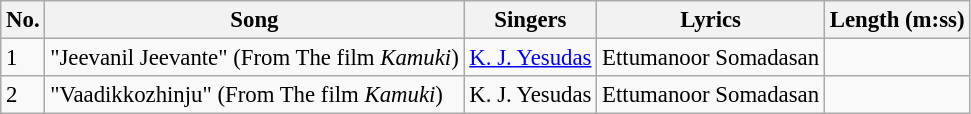<table class="wikitable" style="font-size:95%;">
<tr>
<th>No.</th>
<th>Song</th>
<th>Singers</th>
<th>Lyrics</th>
<th>Length (m:ss)</th>
</tr>
<tr>
<td>1</td>
<td>"Jeevanil Jeevante" (From The film <em>Kamuki</em>)</td>
<td><a href='#'>K. J. Yesudas</a></td>
<td>Ettumanoor Somadasan</td>
<td></td>
</tr>
<tr>
<td>2</td>
<td>"Vaadikkozhinju" (From The film <em>Kamuki</em>)</td>
<td>K. J. Yesudas</td>
<td>Ettumanoor Somadasan</td>
<td></td>
</tr>
</table>
